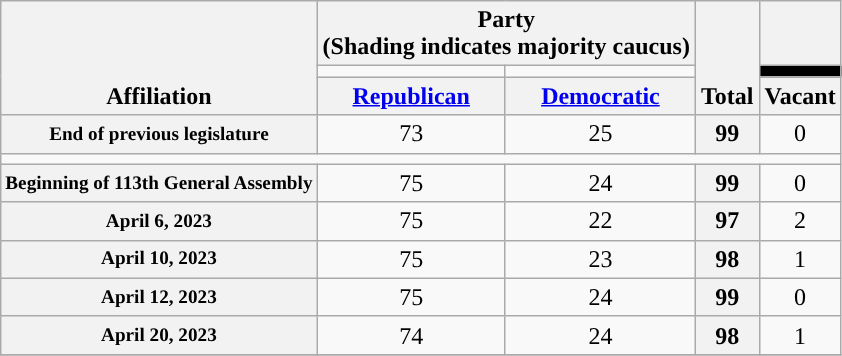<table class=wikitable style="text-align:center">
<tr style="vertical-align:bottom;">
<th rowspan=3>Affiliation</th>
<th colspan="2">Party <div>(Shading indicates majority caucus)</div></th>
<th rowspan=3>Total</th>
<th></th>
</tr>
<tr>
<td style="background-color:"></td>
<td style="background-color:"></td>
<td style="background-color:black"></td>
</tr>
<tr>
<th><a href='#'>Republican</a></th>
<th><a href='#'>Democratic</a></th>
<th>Vacant</th>
</tr>
<tr>
<th nowrap style="font-size:80%">End of previous legislature</th>
<td>73</td>
<td>25</td>
<th>99</th>
<td>0</td>
</tr>
<tr>
<td colspan="5"></td>
</tr>
<tr>
<th nowrap style="font-size:80%">Beginning of 113th General Assembly</th>
<td>75</td>
<td>24</td>
<th>99</th>
<td>0</td>
</tr>
<tr>
<th nowrap style="font-size:80%">April 6, 2023</th>
<td>75</td>
<td>22</td>
<th>97</th>
<td>2</td>
</tr>
<tr>
<th nowrap style="font-size:80%">April 10, 2023</th>
<td>75</td>
<td>23</td>
<th>98</th>
<td>1</td>
</tr>
<tr>
<th nowrap style="font-size:80%">April 12, 2023</th>
<td>75</td>
<td>24</td>
<th>99</th>
<td>0</td>
</tr>
<tr>
<th nowrap style="font-size:80%">April 20, 2023</th>
<td>74</td>
<td>24</td>
<th>98</th>
<td>1</td>
</tr>
<tr>
</tr>
</table>
